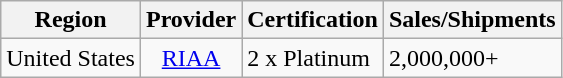<table class="wikitable">
<tr>
<th>Region</th>
<th>Provider</th>
<th>Certification</th>
<th>Sales/Shipments</th>
</tr>
<tr>
<td>United States</td>
<td style="text-align:center;"><a href='#'>RIAA</a></td>
<td>2 x Platinum</td>
<td>2,000,000+</td>
</tr>
</table>
